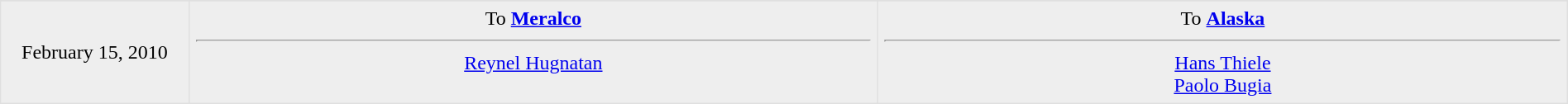<table border=1 style="border-collapse:collapse; text-align: center; width: 100%" bordercolor="#DFDFDF"  cellpadding="5">
<tr>
</tr>
<tr bgcolor="eeeeee">
<td style="width:12%">February 15, 2010<br></td>
<td style="width:44%" valign="top">To <strong><a href='#'>Meralco</a></strong><hr><a href='#'>Reynel Hugnatan</a></td>
<td style="width:44%" valign="top">To <strong><a href='#'>Alaska</a></strong><hr><a href='#'>Hans Thiele</a><br><a href='#'>Paolo Bugia</a></td>
</tr>
</table>
